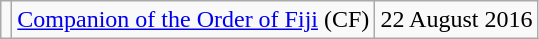<table class="wikitable">
<tr>
<td></td>
<td><a href='#'>Companion of the Order of Fiji</a> (CF) </td>
<td>22 August 2016</td>
</tr>
</table>
